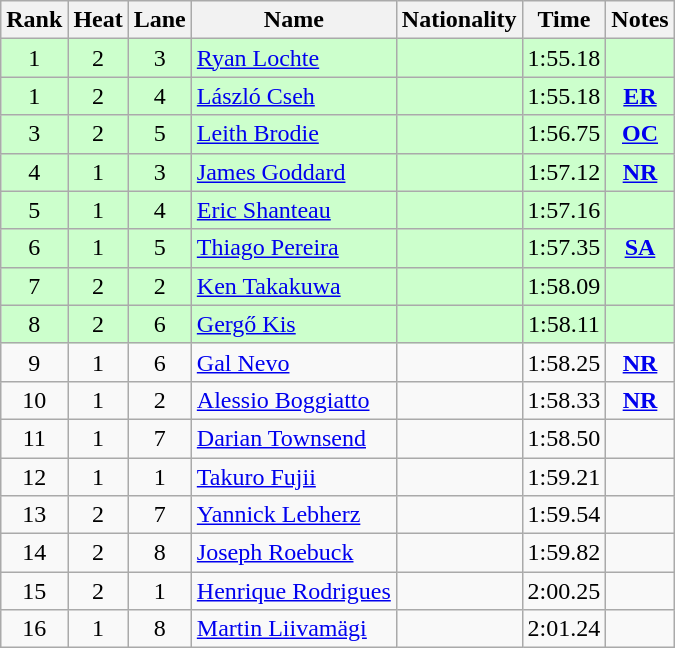<table class="wikitable sortable" style="text-align:center">
<tr>
<th>Rank</th>
<th>Heat</th>
<th>Lane</th>
<th>Name</th>
<th>Nationality</th>
<th>Time</th>
<th>Notes</th>
</tr>
<tr bgcolor=ccffcc>
<td>1</td>
<td>2</td>
<td>3</td>
<td align=left><a href='#'>Ryan Lochte</a></td>
<td align=left></td>
<td>1:55.18</td>
<td></td>
</tr>
<tr bgcolor=ccffcc>
<td>1</td>
<td>2</td>
<td>4</td>
<td align=left><a href='#'>László Cseh</a></td>
<td align=left></td>
<td>1:55.18</td>
<td><strong><a href='#'>ER</a></strong></td>
</tr>
<tr bgcolor=ccffcc>
<td>3</td>
<td>2</td>
<td>5</td>
<td align=left><a href='#'>Leith Brodie</a></td>
<td align=left></td>
<td>1:56.75</td>
<td><strong><a href='#'>OC</a></strong></td>
</tr>
<tr bgcolor=ccffcc>
<td>4</td>
<td>1</td>
<td>3</td>
<td align=left><a href='#'>James Goddard</a></td>
<td align=left></td>
<td>1:57.12</td>
<td><strong><a href='#'>NR</a></strong></td>
</tr>
<tr bgcolor=ccffcc>
<td>5</td>
<td>1</td>
<td>4</td>
<td align=left><a href='#'>Eric Shanteau</a></td>
<td align=left></td>
<td>1:57.16</td>
<td></td>
</tr>
<tr bgcolor=ccffcc>
<td>6</td>
<td>1</td>
<td>5</td>
<td align=left><a href='#'>Thiago Pereira</a></td>
<td align=left></td>
<td>1:57.35</td>
<td><strong><a href='#'>SA</a></strong></td>
</tr>
<tr bgcolor=ccffcc>
<td>7</td>
<td>2</td>
<td>2</td>
<td align=left><a href='#'>Ken Takakuwa</a></td>
<td align=left></td>
<td>1:58.09</td>
<td></td>
</tr>
<tr bgcolor=ccffcc>
<td>8</td>
<td>2</td>
<td>6</td>
<td align=left><a href='#'>Gergő Kis</a></td>
<td align=left></td>
<td>1:58.11</td>
<td></td>
</tr>
<tr>
<td>9</td>
<td>1</td>
<td>6</td>
<td align=left><a href='#'>Gal Nevo</a></td>
<td align=left></td>
<td>1:58.25</td>
<td><strong><a href='#'>NR</a></strong></td>
</tr>
<tr>
<td>10</td>
<td>1</td>
<td>2</td>
<td align=left><a href='#'>Alessio Boggiatto</a></td>
<td align=left></td>
<td>1:58.33</td>
<td><strong><a href='#'>NR</a></strong></td>
</tr>
<tr>
<td>11</td>
<td>1</td>
<td>7</td>
<td align=left><a href='#'>Darian Townsend</a></td>
<td align=left></td>
<td>1:58.50</td>
<td></td>
</tr>
<tr>
<td>12</td>
<td>1</td>
<td>1</td>
<td align=left><a href='#'>Takuro Fujii</a></td>
<td align=left></td>
<td>1:59.21</td>
<td></td>
</tr>
<tr>
<td>13</td>
<td>2</td>
<td>7</td>
<td align=left><a href='#'>Yannick Lebherz</a></td>
<td align=left></td>
<td>1:59.54</td>
<td></td>
</tr>
<tr>
<td>14</td>
<td>2</td>
<td>8</td>
<td align=left><a href='#'>Joseph Roebuck</a></td>
<td align=left></td>
<td>1:59.82</td>
<td></td>
</tr>
<tr>
<td>15</td>
<td>2</td>
<td>1</td>
<td align=left><a href='#'>Henrique Rodrigues</a></td>
<td align=left></td>
<td>2:00.25</td>
<td></td>
</tr>
<tr>
<td>16</td>
<td>1</td>
<td>8</td>
<td align=left><a href='#'>Martin Liivamägi</a></td>
<td align=left></td>
<td>2:01.24</td>
<td></td>
</tr>
</table>
